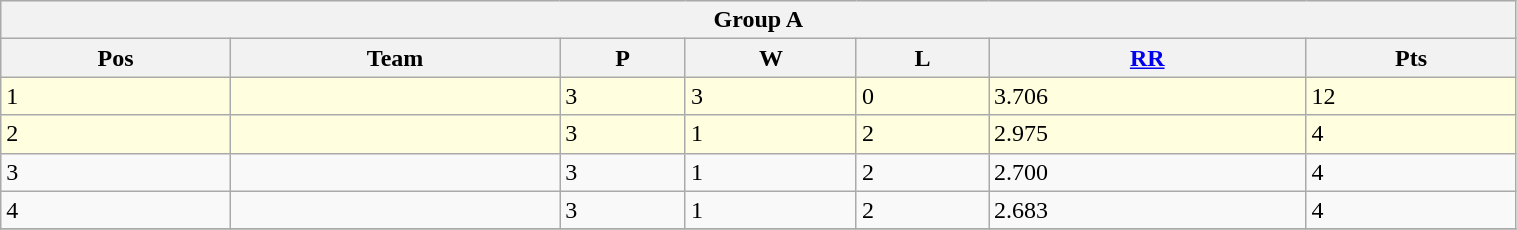<table class="wikitable" width="80%">
<tr bgcolor="#efefef">
<th colspan=7>Group A</th>
</tr>
<tr bgcolor="#efefef">
<th>Pos</th>
<th>Team</th>
<th>P</th>
<th>W</th>
<th>L</th>
<th><a href='#'>RR</a></th>
<th>Pts</th>
</tr>
<tr bgcolor="#ffffe0">
<td>1</td>
<td></td>
<td>3</td>
<td>3</td>
<td>0</td>
<td>3.706</td>
<td>12</td>
</tr>
<tr bgcolor="#ffffe0">
<td>2</td>
<td></td>
<td>3</td>
<td>1</td>
<td>2</td>
<td>2.975</td>
<td>4</td>
</tr>
<tr>
<td>3</td>
<td></td>
<td>3</td>
<td>1</td>
<td>2</td>
<td>2.700</td>
<td>4</td>
</tr>
<tr>
<td>4</td>
<td></td>
<td>3</td>
<td>1</td>
<td>2</td>
<td>2.683</td>
<td>4</td>
</tr>
<tr>
</tr>
</table>
